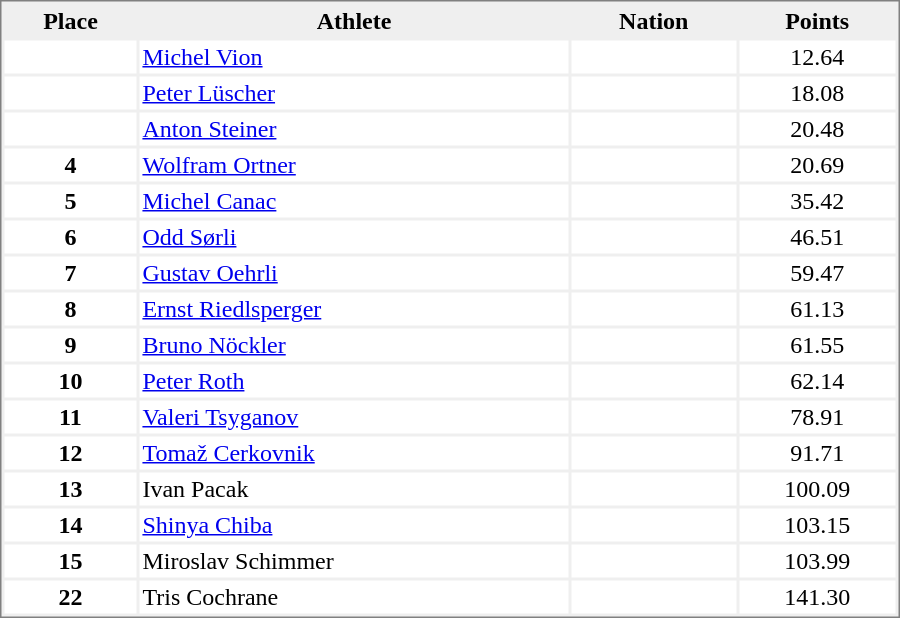<table style="border-style:solid;border-width:1px;border-color:#808080;background-color:#EFEFEF" cellspacing="2" cellpadding="2" width="600px">
<tr bgcolor="#EFEFEF">
<th>Place</th>
<th>Athlete</th>
<th>Nation</th>
<th>Points</th>
</tr>
<tr align="center" valign="top" bgcolor="#FFFFFF">
<th></th>
<td align="left"><a href='#'>Michel Vion</a></td>
<td align="left"></td>
<td>12.64</td>
</tr>
<tr align="center" valign="top" bgcolor="#FFFFFF">
<th></th>
<td align="left"><a href='#'>Peter Lüscher</a></td>
<td align="left"></td>
<td>18.08</td>
</tr>
<tr align="center" valign="top" bgcolor="#FFFFFF">
<th></th>
<td align="left"><a href='#'>Anton Steiner</a></td>
<td align="left"></td>
<td>20.48</td>
</tr>
<tr align="center" valign="top" bgcolor="#FFFFFF">
<th>4</th>
<td align="left"><a href='#'>Wolfram Ortner</a></td>
<td align="left"></td>
<td>20.69</td>
</tr>
<tr align="center" valign="top" bgcolor="#FFFFFF">
<th>5</th>
<td align="left"><a href='#'>Michel Canac</a></td>
<td align="left"></td>
<td>35.42</td>
</tr>
<tr align="center" valign="top" bgcolor="#FFFFFF">
<th>6</th>
<td align="left"><a href='#'>Odd Sørli</a></td>
<td align="left"></td>
<td>46.51</td>
</tr>
<tr align="center" valign="top" bgcolor="#FFFFFF">
<th>7</th>
<td align="left"><a href='#'>Gustav Oehrli</a></td>
<td align="left"></td>
<td>59.47</td>
</tr>
<tr align="center" valign="top" bgcolor="#FFFFFF">
<th>8</th>
<td align="left"><a href='#'>Ernst Riedlsperger</a></td>
<td align="left"></td>
<td>61.13</td>
</tr>
<tr align="center" valign="top" bgcolor="#FFFFFF">
<th>9</th>
<td align="left"><a href='#'>Bruno Nöckler</a></td>
<td align="left"></td>
<td>61.55</td>
</tr>
<tr align="center" valign="top" bgcolor="#FFFFFF">
<th>10</th>
<td align="left"><a href='#'>Peter Roth</a></td>
<td align="left"></td>
<td>62.14</td>
</tr>
<tr align="center" valign="top" bgcolor="#FFFFFF">
<th>11</th>
<td align="left"><a href='#'>Valeri Tsyganov</a></td>
<td align="left"></td>
<td>78.91</td>
</tr>
<tr align="center" valign="top" bgcolor="#FFFFFF">
<th>12</th>
<td align="left"><a href='#'>Tomaž Cerkovnik</a></td>
<td align="left"></td>
<td>91.71</td>
</tr>
<tr align="center" valign="top" bgcolor="#FFFFFF">
<th>13</th>
<td align="left">Ivan Pacak</td>
<td align="left"></td>
<td>100.09</td>
</tr>
<tr align="center" valign="top" bgcolor="#FFFFFF">
<th>14</th>
<td align="left"><a href='#'>Shinya Chiba</a></td>
<td align="left"></td>
<td>103.15</td>
</tr>
<tr align="center" valign="top" bgcolor="#FFFFFF">
<th>15</th>
<td align="left">Miroslav Schimmer</td>
<td align="left"></td>
<td>103.99</td>
</tr>
<tr align="center" valign="top" bgcolor="#FFFFFF">
<th>22</th>
<td align="left">Tris Cochrane</td>
<td align="left"></td>
<td>141.30</td>
</tr>
</table>
